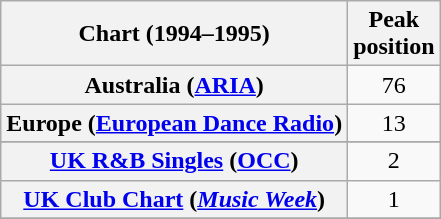<table class="wikitable sortable plainrowheaders" style="text-align:center">
<tr>
<th>Chart (1994–1995)</th>
<th>Peak<br>position</th>
</tr>
<tr>
<th scope="row">Australia (<a href='#'>ARIA</a>)</th>
<td align="center">76</td>
</tr>
<tr>
<th scope="row">Europe (<a href='#'>European Dance Radio</a>)</th>
<td align="center">13</td>
</tr>
<tr>
</tr>
<tr>
</tr>
<tr>
<th scope="row"><a href='#'>UK R&B Singles</a> (<a href='#'>OCC</a>)</th>
<td align="center">2</td>
</tr>
<tr>
<th scope="row"><a href='#'>UK Club Chart</a> (<em><a href='#'>Music Week</a></em>)</th>
<td align="center">1</td>
</tr>
<tr>
</tr>
<tr>
</tr>
<tr>
</tr>
<tr>
</tr>
</table>
